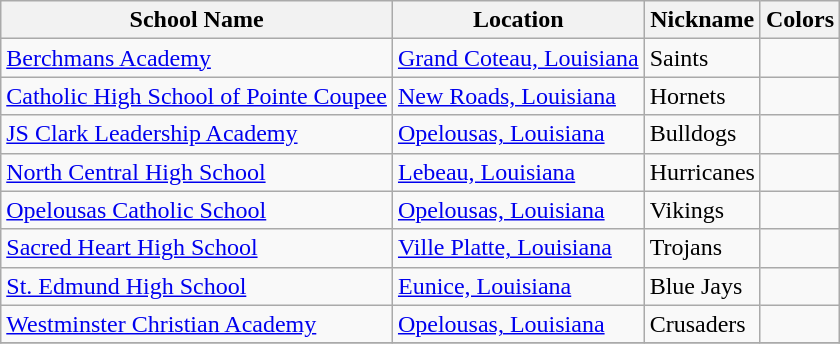<table class="wikitable">
<tr>
<th>School Name</th>
<th>Location</th>
<th>Nickname</th>
<th>Colors</th>
</tr>
<tr>
<td><a href='#'>Berchmans Academy</a></td>
<td><a href='#'>Grand Coteau, Louisiana</a></td>
<td>Saints</td>
<td> </td>
</tr>
<tr>
<td><a href='#'>Catholic High School of Pointe Coupee</a></td>
<td><a href='#'>New Roads, Louisiana</a></td>
<td>Hornets</td>
<td>  </td>
</tr>
<tr>
<td><a href='#'>JS Clark Leadership Academy</a></td>
<td><a href='#'>Opelousas, Louisiana</a></td>
<td>Bulldogs</td>
<td> </td>
</tr>
<tr>
<td><a href='#'>North Central High School</a></td>
<td><a href='#'>Lebeau, Louisiana</a></td>
<td>Hurricanes</td>
<td>  </td>
</tr>
<tr>
<td><a href='#'>Opelousas Catholic School</a></td>
<td><a href='#'>Opelousas, Louisiana</a></td>
<td>Vikings</td>
<td>  </td>
</tr>
<tr>
<td><a href='#'>Sacred Heart High School</a></td>
<td><a href='#'>Ville Platte, Louisiana</a></td>
<td>Trojans</td>
<td> </td>
</tr>
<tr>
<td><a href='#'>St. Edmund High School</a></td>
<td><a href='#'>Eunice, Louisiana</a></td>
<td>Blue Jays</td>
<td> </td>
</tr>
<tr>
<td><a href='#'>Westminster Christian Academy</a></td>
<td><a href='#'>Opelousas, Louisiana</a></td>
<td>Crusaders</td>
<td>  </td>
</tr>
<tr>
</tr>
</table>
